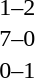<table cellspacing=1 width=70%>
<tr>
<th width=25%></th>
<th width=30%></th>
<th width=15%></th>
<th width=30%></th>
</tr>
<tr>
<td></td>
<td align=right></td>
<td align=center>1–2</td>
<td></td>
</tr>
<tr>
<td></td>
<td align=right></td>
<td align=center>7–0</td>
<td></td>
</tr>
<tr>
<td></td>
<td align=right></td>
<td align=center>0–1</td>
<td></td>
</tr>
</table>
